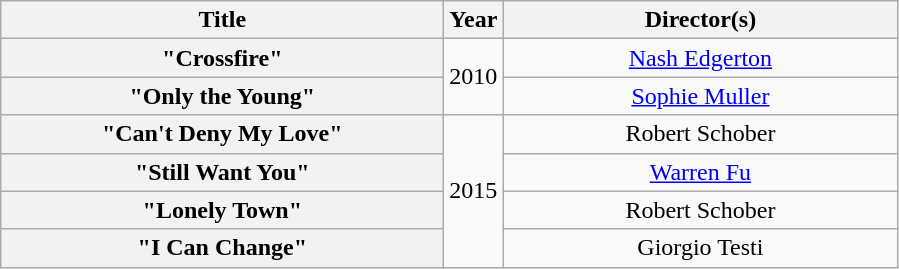<table class="wikitable plainrowheaders" style="text-align:center;">
<tr>
<th scope="col" style="width:18em;">Title</th>
<th scope="col">Year</th>
<th scope="col" style="width:16em;">Director(s)</th>
</tr>
<tr>
<th scope="row">"Crossfire"</th>
<td rowspan="2">2010</td>
<td><a href='#'>Nash Edgerton</a></td>
</tr>
<tr>
<th scope="row">"Only the Young"</th>
<td><a href='#'>Sophie Muller</a></td>
</tr>
<tr>
<th scope="row">"Can't Deny My Love"</th>
<td rowspan="4">2015</td>
<td>Robert Schober</td>
</tr>
<tr>
<th scope="row">"Still Want You"</th>
<td><a href='#'>Warren Fu</a></td>
</tr>
<tr>
<th scope="row">"Lonely Town"</th>
<td>Robert Schober</td>
</tr>
<tr>
<th scope="row">"I Can Change"</th>
<td>Giorgio Testi</td>
</tr>
</table>
